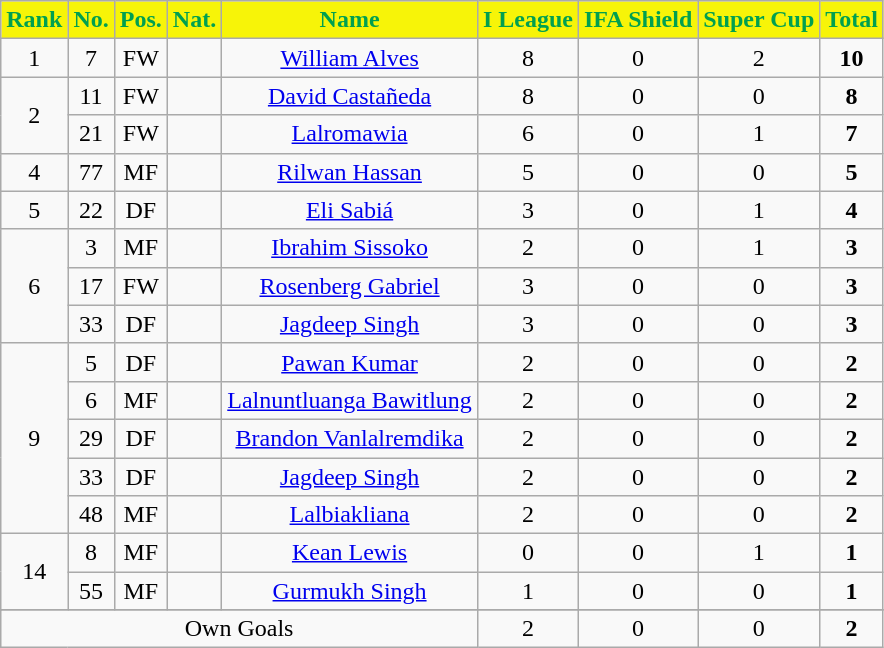<table class="wikitable sortable" style="text-align:center">
<tr>
<th style="background:#F7F408; color:#00A050;" text-align:center;">Rank</th>
<th style="background:#F7F408; color:#00A050;" text-align:center;">No.</th>
<th style="background:#F7F408; color:#00A050;" text-align:center;">Pos.</th>
<th style="background:#F7F408; color:#00A050;" text-align:center;">Nat.</th>
<th style="background:#F7F408; color:#00A050;" text-align:center;">Name</th>
<th style="background:#F7F408; color:#00A050;" text-align:center;">I League</th>
<th style="background:#F7F408; color:#00A050;" text-align:center;">IFA Shield</th>
<th style="background:#F7F408; color:#00A050;" text-align:center;">Super Cup</th>
<th style="background:#F7F408; color:#00A050;" text-align:center;">Total</th>
</tr>
<tr>
<td rowspan="1">1</td>
<td>7</td>
<td>FW</td>
<td></td>
<td><a href='#'>William Alves</a></td>
<td>8</td>
<td>0</td>
<td>2</td>
<td><strong>10</strong></td>
</tr>
<tr>
<td rowspan="2">2</td>
<td>11</td>
<td>FW</td>
<td></td>
<td><a href='#'>David Castañeda</a></td>
<td>8</td>
<td>0</td>
<td>0</td>
<td><strong>8</strong></td>
</tr>
<tr>
<td>21</td>
<td>FW</td>
<td></td>
<td><a href='#'>Lalromawia</a></td>
<td>6</td>
<td>0</td>
<td>1</td>
<td><strong>7</strong></td>
</tr>
<tr>
<td rowspan="1">4</td>
<td>77</td>
<td>MF</td>
<td></td>
<td><a href='#'>Rilwan Hassan</a></td>
<td>5</td>
<td>0</td>
<td>0</td>
<td><strong>5</strong></td>
</tr>
<tr>
<td rowspan="1">5</td>
<td>22</td>
<td>DF</td>
<td></td>
<td><a href='#'>Eli Sabiá</a></td>
<td>3</td>
<td>0</td>
<td>1</td>
<td><strong>4</strong></td>
</tr>
<tr>
<td rowspan="3">6</td>
<td>3</td>
<td>MF</td>
<td></td>
<td><a href='#'>Ibrahim Sissoko</a></td>
<td>2</td>
<td>0</td>
<td>1</td>
<td><strong>3</strong></td>
</tr>
<tr>
<td>17</td>
<td>FW</td>
<td></td>
<td><a href='#'>Rosenberg Gabriel</a></td>
<td>3</td>
<td>0</td>
<td>0</td>
<td><strong>3</strong></td>
</tr>
<tr>
<td>33</td>
<td>DF</td>
<td></td>
<td><a href='#'>Jagdeep Singh</a></td>
<td>3</td>
<td>0</td>
<td>0</td>
<td><strong>3</strong></td>
</tr>
<tr>
<td rowspan="5">9</td>
<td>5</td>
<td>DF</td>
<td></td>
<td><a href='#'>Pawan Kumar</a></td>
<td>2</td>
<td>0</td>
<td>0</td>
<td><strong>2</strong></td>
</tr>
<tr>
<td>6</td>
<td>MF</td>
<td></td>
<td><a href='#'>Lalnuntluanga Bawitlung</a></td>
<td>2</td>
<td>0</td>
<td>0</td>
<td><strong>2</strong></td>
</tr>
<tr>
<td>29</td>
<td>DF</td>
<td></td>
<td><a href='#'>Brandon Vanlalremdika</a></td>
<td>2</td>
<td>0</td>
<td>0</td>
<td><strong>2</strong></td>
</tr>
<tr>
<td>33</td>
<td>DF</td>
<td></td>
<td><a href='#'>Jagdeep Singh</a></td>
<td>2</td>
<td>0</td>
<td>0</td>
<td><strong>2</strong></td>
</tr>
<tr>
<td>48</td>
<td>MF</td>
<td></td>
<td><a href='#'>Lalbiakliana</a></td>
<td>2</td>
<td>0</td>
<td>0</td>
<td><strong>2</strong></td>
</tr>
<tr>
<td rowspan="2">14</td>
<td>8</td>
<td>MF</td>
<td></td>
<td><a href='#'>Kean Lewis</a></td>
<td>0</td>
<td>0</td>
<td>1</td>
<td><strong>1</strong></td>
</tr>
<tr>
<td>55</td>
<td>MF</td>
<td></td>
<td><a href='#'>Gurmukh Singh</a></td>
<td>1</td>
<td>0</td>
<td>0</td>
<td><strong>1</strong></td>
</tr>
<tr>
</tr>
<tr class="sortbottom">
<td colspan="5">Own Goals</td>
<td>2</td>
<td>0</td>
<td>0</td>
<td><strong>2</strong></td>
</tr>
</table>
